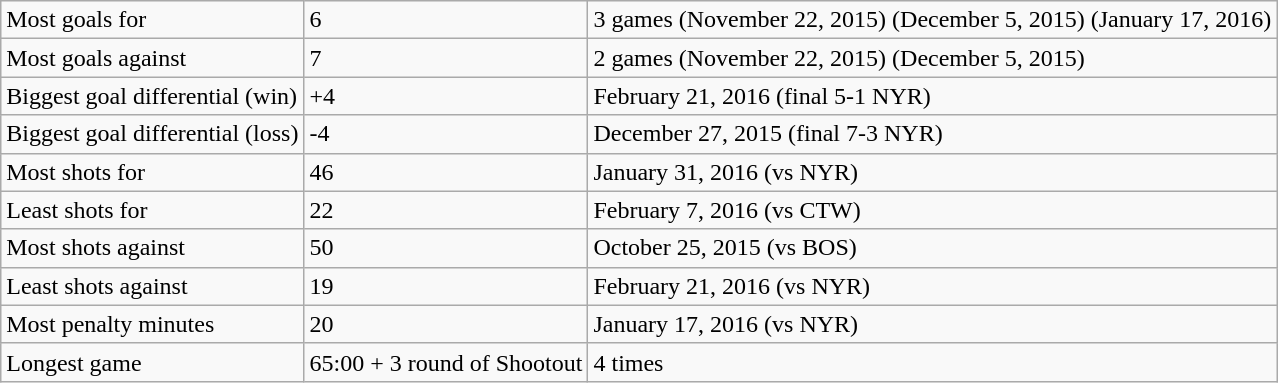<table class="wikitable">
<tr>
<td>Most goals for</td>
<td>6</td>
<td>3 games (November 22, 2015) (December 5, 2015) (January 17, 2016)</td>
</tr>
<tr>
<td>Most goals against</td>
<td>7</td>
<td>2 games (November 22, 2015) (December 5, 2015)</td>
</tr>
<tr>
<td>Biggest goal differential (win)</td>
<td>+4</td>
<td>February 21, 2016 (final 5-1 NYR)</td>
</tr>
<tr>
<td>Biggest goal differential (loss)</td>
<td>-4</td>
<td>December 27, 2015 (final 7-3 NYR)</td>
</tr>
<tr>
<td>Most shots for</td>
<td>46</td>
<td>January 31, 2016 (vs NYR)</td>
</tr>
<tr>
<td>Least shots for</td>
<td>22</td>
<td>February 7, 2016 (vs CTW)</td>
</tr>
<tr>
<td>Most shots against</td>
<td>50</td>
<td>October 25, 2015 (vs BOS)</td>
</tr>
<tr>
<td>Least shots against</td>
<td>19</td>
<td>February 21, 2016 (vs NYR)</td>
</tr>
<tr>
<td>Most penalty minutes</td>
<td>20</td>
<td>January 17, 2016 (vs NYR)</td>
</tr>
<tr>
<td>Longest game</td>
<td>65:00 + 3 round of Shootout</td>
<td>4 times</td>
</tr>
</table>
